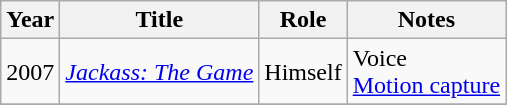<table class="wikitable sortable">
<tr>
<th>Year</th>
<th>Title</th>
<th>Role</th>
<th class="unsortable">Notes</th>
</tr>
<tr>
<td>2007</td>
<td><em><a href='#'>Jackass: The Game</a></em></td>
<td>Himself</td>
<td>Voice<br><a href='#'>Motion capture</a></td>
</tr>
<tr>
</tr>
</table>
